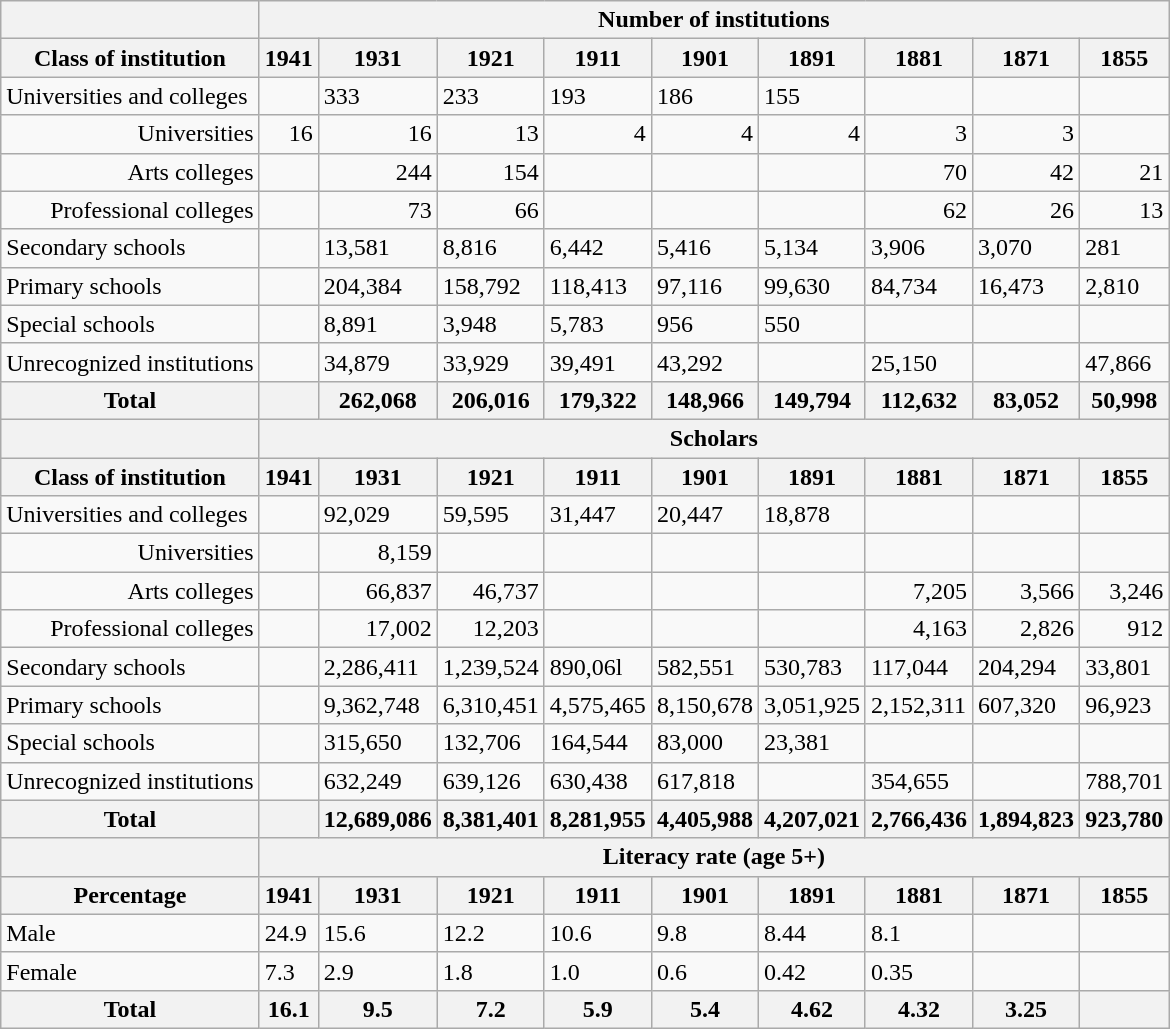<table class="wikitable">
<tr>
<th></th>
<th colspan="9">Number of institutions</th>
</tr>
<tr>
<th>Class of institution</th>
<th>1941</th>
<th>1931</th>
<th>1921</th>
<th>1911</th>
<th>1901</th>
<th>1891</th>
<th>1881</th>
<th>1871</th>
<th>1855</th>
</tr>
<tr>
<td>Universities and colleges</td>
<td></td>
<td>333</td>
<td>233</td>
<td>193</td>
<td>186</td>
<td>155</td>
<td></td>
<td></td>
<td></td>
</tr>
<tr>
<td align="right">Universities</td>
<td align="right">16</td>
<td align="right">16</td>
<td align="right">13</td>
<td align="right">4</td>
<td align="right">4</td>
<td align="right">4</td>
<td align="right">3</td>
<td align="right">3</td>
<td></td>
</tr>
<tr>
<td align="right">Arts colleges</td>
<td></td>
<td align="right">244</td>
<td align="right">154</td>
<td></td>
<td></td>
<td></td>
<td align="right">70</td>
<td align="right">42</td>
<td align="right">21</td>
</tr>
<tr>
<td align="right">Professional colleges</td>
<td></td>
<td align="right">73</td>
<td align="right">66</td>
<td></td>
<td></td>
<td></td>
<td align="right">62</td>
<td align="right">26</td>
<td align="right">13</td>
</tr>
<tr>
<td>Secondary schools</td>
<td></td>
<td>13,581</td>
<td>8,816</td>
<td>6,442</td>
<td>5,416</td>
<td>5,134</td>
<td>3,906</td>
<td>3,070</td>
<td>281</td>
</tr>
<tr>
<td>Primary schools</td>
<td></td>
<td>204,384</td>
<td>158,792</td>
<td>118,413</td>
<td>97,116</td>
<td>99,630</td>
<td>84,734</td>
<td>16,473</td>
<td>2,810</td>
</tr>
<tr>
<td>Special schools</td>
<td></td>
<td>8,891</td>
<td>3,948</td>
<td>5,783</td>
<td>956</td>
<td>550</td>
<td></td>
<td></td>
<td></td>
</tr>
<tr>
<td>Unrecognized institutions</td>
<td></td>
<td>34,879</td>
<td>33,929</td>
<td>39,491</td>
<td>43,292</td>
<td></td>
<td>25,150</td>
<td></td>
<td>47,866</td>
</tr>
<tr>
<th>Total</th>
<th></th>
<th>262,068</th>
<th>206,016</th>
<th>179,322</th>
<th>148,966</th>
<th>149,794</th>
<th>112,632</th>
<th>83,052</th>
<th>50,998</th>
</tr>
<tr>
<th></th>
<th colspan="9">Scholars</th>
</tr>
<tr>
<th>Class of institution</th>
<th>1941</th>
<th>1931</th>
<th>1921</th>
<th>1911</th>
<th>1901</th>
<th>1891</th>
<th>1881</th>
<th>1871</th>
<th>1855</th>
</tr>
<tr>
<td>Universities and colleges</td>
<td></td>
<td>92,029</td>
<td>59,595</td>
<td>31,447</td>
<td>20,447</td>
<td>18,878</td>
<td></td>
<td></td>
<td></td>
</tr>
<tr>
<td align="right">Universities</td>
<td></td>
<td align="right">8,159</td>
<td></td>
<td></td>
<td></td>
<td></td>
<td></td>
<td></td>
<td></td>
</tr>
<tr>
<td align="right">Arts colleges</td>
<td></td>
<td align="right">66,837</td>
<td align="right">46,737</td>
<td></td>
<td></td>
<td></td>
<td align="right">7,205</td>
<td align="right">3,566</td>
<td align="right">3,246</td>
</tr>
<tr>
<td align="right">Professional colleges</td>
<td></td>
<td align="right">17,002</td>
<td align="right">12,203</td>
<td></td>
<td></td>
<td></td>
<td align="right">4,163</td>
<td align="right">2,826</td>
<td align="right">912</td>
</tr>
<tr>
<td>Secondary schools</td>
<td></td>
<td>2,286,411</td>
<td>1,239,524</td>
<td>890,06l</td>
<td>582,551</td>
<td>530,783</td>
<td>117,044</td>
<td>204,294</td>
<td>33,801</td>
</tr>
<tr>
<td>Primary schools</td>
<td></td>
<td>9,362,748</td>
<td>6,310,451</td>
<td>4,575,465</td>
<td>8,150,678</td>
<td>3,051,925</td>
<td>2,152,311</td>
<td>607,320</td>
<td>96,923</td>
</tr>
<tr>
<td>Special schools</td>
<td></td>
<td>315,650</td>
<td>132,706</td>
<td>164,544</td>
<td>83,000</td>
<td>23,381</td>
<td></td>
<td></td>
<td></td>
</tr>
<tr>
<td>Unrecognized institutions</td>
<td></td>
<td>632,249</td>
<td>639,126</td>
<td>630,438</td>
<td>617,818</td>
<td></td>
<td>354,655</td>
<td></td>
<td>788,701</td>
</tr>
<tr>
<th>Total</th>
<th></th>
<th>12,689,086</th>
<th>8,381,401</th>
<th>8,281,955</th>
<th>4,405,988</th>
<th>4,207,021</th>
<th>2,766,436</th>
<th>1,894,823</th>
<th>923,780</th>
</tr>
<tr>
<th></th>
<th colspan="9">Literacy rate (age 5+)</th>
</tr>
<tr>
<th>Percentage</th>
<th>1941</th>
<th>1931</th>
<th>1921</th>
<th>1911</th>
<th>1901</th>
<th>1891</th>
<th>1881</th>
<th>1871</th>
<th>1855</th>
</tr>
<tr>
<td>Male</td>
<td>24.9</td>
<td>15.6</td>
<td>12.2</td>
<td>10.6</td>
<td>9.8</td>
<td>8.44</td>
<td>8.1</td>
<td></td>
<td></td>
</tr>
<tr>
<td>Female</td>
<td>7.3</td>
<td>2.9</td>
<td>1.8</td>
<td>1.0</td>
<td>0.6</td>
<td>0.42</td>
<td>0.35</td>
<td></td>
<td></td>
</tr>
<tr>
<th>Total</th>
<th>16.1</th>
<th>9.5</th>
<th>7.2</th>
<th>5.9</th>
<th>5.4</th>
<th>4.62</th>
<th>4.32</th>
<th>3.25</th>
<th></th>
</tr>
</table>
